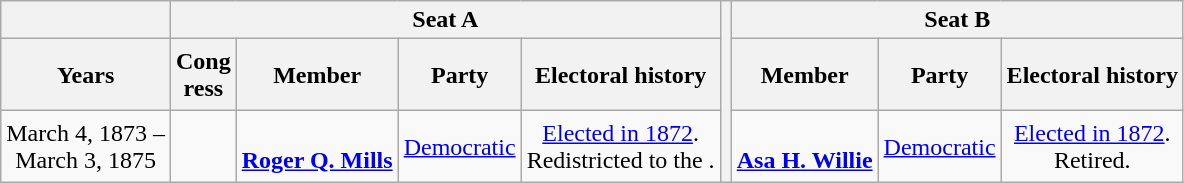<table class=wikitable style="text-align:center">
<tr>
<th></th>
<th colspan=4>Seat A</th>
<th rowspan=10></th>
<th colspan=4>Seat B</th>
</tr>
<tr style="height:3em">
<th>Years</th>
<th>Cong<br>ress</th>
<th>Member</th>
<th>Party</th>
<th>Electoral history</th>
<th>Member</th>
<th>Party</th>
<th>Electoral history</th>
</tr>
<tr style="height:3em">
<td nowrap>March 4, 1873 –<br>March 3, 1875</td>
<td></td>
<td align=left><br><strong><a href='#'>Roger Q. Mills</a></strong><br></td>
<td><a href='#'>Democratic</a></td>
<td><a href='#'>Elected in 1872</a>.<br>Redistricted to the .</td>
<td align=left><br><strong><a href='#'>Asa H. Willie</a></strong><br></td>
<td><a href='#'>Democratic</a></td>
<td><a href='#'>Elected in 1872</a>.<br>Retired.</td>
</tr>
</table>
